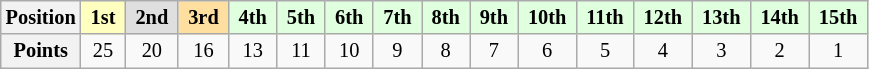<table class="wikitable" style="font-size:85%; text-align:center">
<tr>
<th>Position</th>
<td style="background:#ffffbf;"> <strong>1st</strong> </td>
<td style="background:#dfdfdf;"> <strong>2nd</strong> </td>
<td style="background:#ffdf9f;"> <strong>3rd</strong> </td>
<td style="background:#dfffdf;"> <strong>4th</strong> </td>
<td style="background:#dfffdf;"> <strong>5th</strong> </td>
<td style="background:#dfffdf;"> <strong>6th</strong> </td>
<td style="background:#dfffdf;"> <strong>7th</strong> </td>
<td style="background:#dfffdf;"> <strong>8th</strong> </td>
<td style="background:#dfffdf;"> <strong>9th</strong> </td>
<td style="background:#dfffdf;"> <strong>10th</strong> </td>
<td style="background:#dfffdf;"> <strong>11th</strong> </td>
<td style="background:#dfffdf;"> <strong>12th</strong> </td>
<td style="background:#dfffdf;"> <strong>13th</strong> </td>
<td style="background:#dfffdf;"> <strong>14th</strong> </td>
<td style="background:#dfffdf;"> <strong>15th</strong> </td>
</tr>
<tr>
<th>Points</th>
<td>25</td>
<td>20</td>
<td>16</td>
<td>13</td>
<td>11</td>
<td>10</td>
<td>9</td>
<td>8</td>
<td>7</td>
<td>6</td>
<td>5</td>
<td>4</td>
<td>3</td>
<td>2</td>
<td>1</td>
</tr>
</table>
